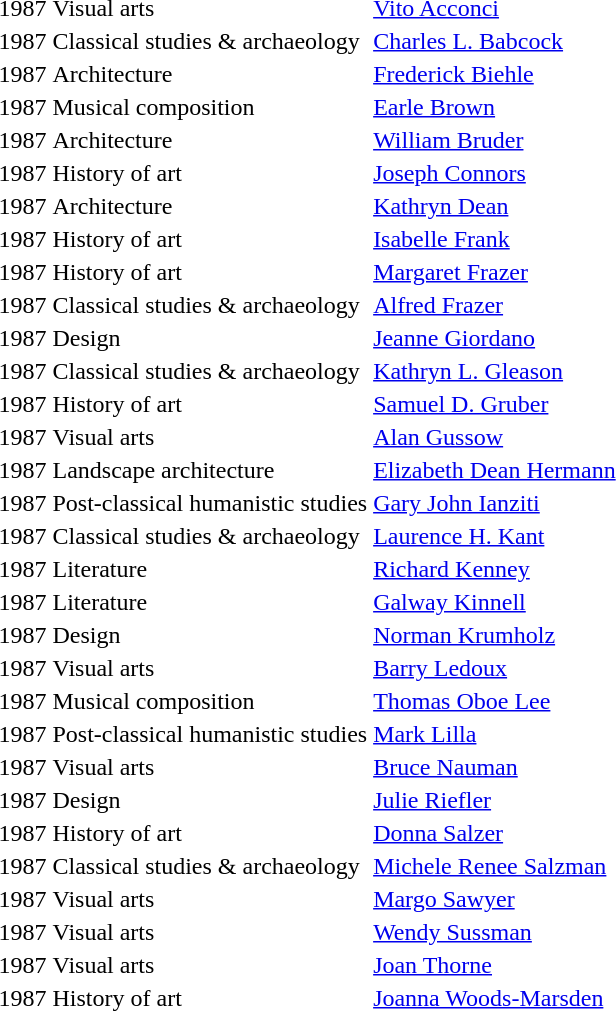<table>
<tr>
<td>1987</td>
<td>Visual arts</td>
<td><a href='#'>Vito Acconci</a></td>
</tr>
<tr>
<td>1987</td>
<td>Classical studies & archaeology</td>
<td><a href='#'>Charles L. Babcock</a></td>
</tr>
<tr>
<td>1987</td>
<td>Architecture</td>
<td><a href='#'>Frederick Biehle</a></td>
</tr>
<tr>
<td>1987</td>
<td>Musical composition</td>
<td><a href='#'>Earle Brown</a></td>
</tr>
<tr>
<td>1987</td>
<td>Architecture</td>
<td><a href='#'>William Bruder</a></td>
</tr>
<tr>
<td>1987</td>
<td>History of art</td>
<td><a href='#'>Joseph Connors</a></td>
</tr>
<tr>
<td>1987</td>
<td>Architecture</td>
<td><a href='#'>Kathryn Dean</a></td>
</tr>
<tr>
<td>1987</td>
<td>History of art</td>
<td><a href='#'>Isabelle Frank</a></td>
</tr>
<tr>
<td>1987</td>
<td>History of art</td>
<td><a href='#'>Margaret Frazer</a></td>
</tr>
<tr>
<td>1987</td>
<td>Classical studies & archaeology</td>
<td><a href='#'>Alfred Frazer</a></td>
</tr>
<tr>
<td>1987</td>
<td>Design</td>
<td><a href='#'>Jeanne Giordano</a></td>
</tr>
<tr>
<td>1987</td>
<td>Classical studies & archaeology</td>
<td><a href='#'>Kathryn L. Gleason</a></td>
</tr>
<tr>
<td>1987</td>
<td>History of art</td>
<td><a href='#'>Samuel D. Gruber</a></td>
</tr>
<tr>
<td>1987</td>
<td>Visual arts</td>
<td><a href='#'>Alan Gussow</a></td>
</tr>
<tr>
<td>1987</td>
<td>Landscape architecture</td>
<td><a href='#'>Elizabeth Dean Hermann</a></td>
</tr>
<tr>
<td>1987</td>
<td>Post-classical humanistic studies</td>
<td><a href='#'>Gary John Ianziti</a></td>
</tr>
<tr>
<td>1987</td>
<td>Classical studies & archaeology</td>
<td><a href='#'>Laurence H. Kant</a></td>
</tr>
<tr>
<td>1987</td>
<td>Literature</td>
<td><a href='#'>Richard Kenney</a></td>
</tr>
<tr>
<td>1987</td>
<td>Literature</td>
<td><a href='#'>Galway Kinnell</a></td>
</tr>
<tr>
<td>1987</td>
<td>Design</td>
<td><a href='#'>Norman Krumholz</a></td>
</tr>
<tr>
<td>1987</td>
<td>Visual arts</td>
<td><a href='#'>Barry Ledoux</a></td>
</tr>
<tr>
<td>1987</td>
<td>Musical composition</td>
<td><a href='#'>Thomas Oboe Lee</a></td>
</tr>
<tr>
<td>1987</td>
<td>Post-classical humanistic studies</td>
<td><a href='#'>Mark Lilla</a></td>
</tr>
<tr>
<td>1987</td>
<td>Visual arts</td>
<td><a href='#'>Bruce Nauman</a></td>
</tr>
<tr>
<td>1987</td>
<td>Design</td>
<td><a href='#'>Julie Riefler</a></td>
</tr>
<tr>
<td>1987</td>
<td>History of art</td>
<td><a href='#'>Donna Salzer</a></td>
</tr>
<tr>
<td>1987</td>
<td>Classical studies & archaeology</td>
<td><a href='#'>Michele Renee Salzman</a></td>
</tr>
<tr>
<td>1987</td>
<td>Visual arts</td>
<td><a href='#'>Margo Sawyer</a></td>
</tr>
<tr>
<td>1987</td>
<td>Visual arts</td>
<td><a href='#'>Wendy Sussman</a></td>
</tr>
<tr>
<td>1987</td>
<td>Visual arts</td>
<td><a href='#'>Joan Thorne</a></td>
</tr>
<tr>
<td>1987</td>
<td>History of art</td>
<td><a href='#'>Joanna Woods-Marsden</a></td>
</tr>
</table>
